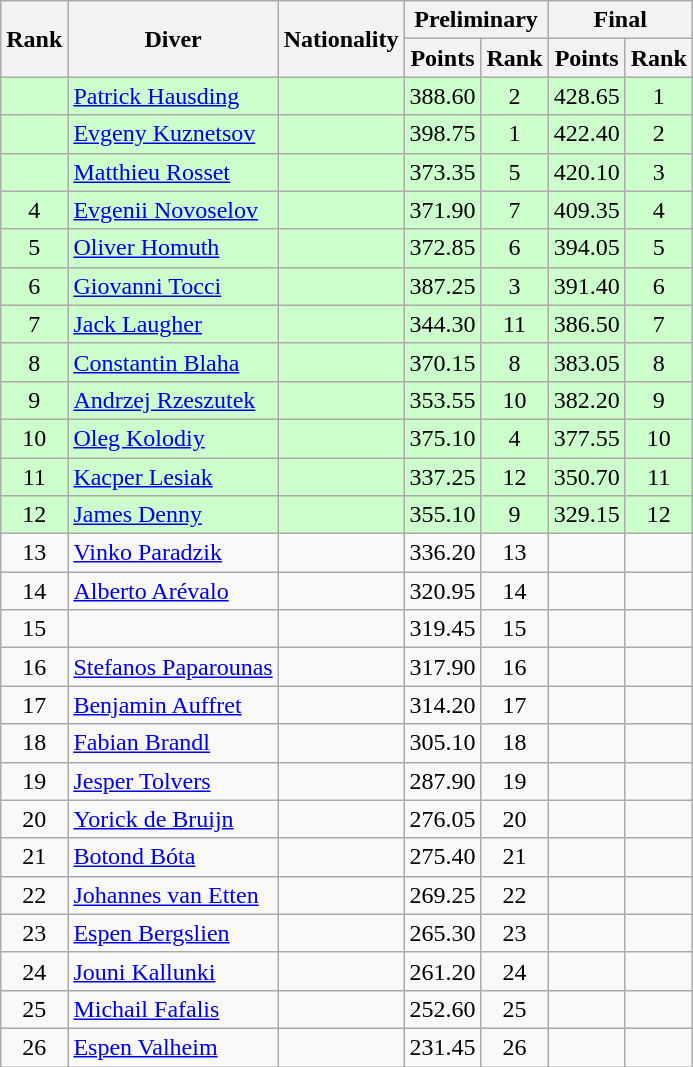<table class="wikitable sortable" style="text-align:center">
<tr>
<th rowspan=2>Rank</th>
<th rowspan=2>Diver</th>
<th rowspan=2>Nationality</th>
<th colspan="2">Preliminary</th>
<th colspan="2">Final</th>
</tr>
<tr>
<th>Points</th>
<th>Rank</th>
<th>Points</th>
<th>Rank</th>
</tr>
<tr bgcolor=ccffcc>
<td></td>
<td align=left><a href='#'>Patrick Hausding</a></td>
<td align=left></td>
<td>388.60</td>
<td>2</td>
<td>428.65</td>
<td>1</td>
</tr>
<tr bgcolor=ccffcc>
<td></td>
<td align=left><a href='#'>Evgeny Kuznetsov</a></td>
<td align=left></td>
<td>398.75</td>
<td>1</td>
<td>422.40</td>
<td>2</td>
</tr>
<tr bgcolor=ccffcc>
<td></td>
<td align=left><a href='#'>Matthieu Rosset</a></td>
<td align=left></td>
<td>373.35</td>
<td>5</td>
<td>420.10</td>
<td>3</td>
</tr>
<tr bgcolor=ccffcc>
<td>4</td>
<td align=left><a href='#'>Evgenii Novoselov</a></td>
<td align=left></td>
<td>371.90</td>
<td>7</td>
<td>409.35</td>
<td>4</td>
</tr>
<tr bgcolor=ccffcc>
<td>5</td>
<td align=left><a href='#'>Oliver Homuth</a></td>
<td align=left></td>
<td>372.85</td>
<td>6</td>
<td>394.05</td>
<td>5</td>
</tr>
<tr bgcolor=ccffcc>
<td>6</td>
<td align=left><a href='#'>Giovanni Tocci</a></td>
<td align=left></td>
<td>387.25</td>
<td>3</td>
<td>391.40</td>
<td>6</td>
</tr>
<tr bgcolor=ccffcc>
<td>7</td>
<td align=left><a href='#'>Jack Laugher</a></td>
<td align=left></td>
<td>344.30</td>
<td>11</td>
<td>386.50</td>
<td>7</td>
</tr>
<tr bgcolor=ccffcc>
<td>8</td>
<td align=left><a href='#'>Constantin Blaha</a></td>
<td align=left></td>
<td>370.15</td>
<td>8</td>
<td>383.05</td>
<td>8</td>
</tr>
<tr bgcolor=ccffcc>
<td>9</td>
<td align=left><a href='#'>Andrzej Rzeszutek</a></td>
<td align=left></td>
<td>353.55</td>
<td>10</td>
<td>382.20</td>
<td>9</td>
</tr>
<tr bgcolor=ccffcc>
<td>10</td>
<td align=left><a href='#'>Oleg Kolodiy</a></td>
<td align=left></td>
<td>375.10</td>
<td>4</td>
<td>377.55</td>
<td>10</td>
</tr>
<tr bgcolor=ccffcc>
<td>11</td>
<td align=left><a href='#'>Kacper Lesiak</a></td>
<td align=left></td>
<td>337.25</td>
<td>12</td>
<td>350.70</td>
<td>11</td>
</tr>
<tr bgcolor=ccffcc>
<td>12</td>
<td align=left><a href='#'>James Denny</a></td>
<td align=left></td>
<td>355.10</td>
<td>9</td>
<td>329.15</td>
<td>12</td>
</tr>
<tr>
<td>13</td>
<td align=left><a href='#'>Vinko Paradzik</a></td>
<td align=left></td>
<td>336.20</td>
<td>13</td>
<td></td>
<td></td>
</tr>
<tr>
<td>14</td>
<td align=left><a href='#'>Alberto Arévalo</a></td>
<td align=left></td>
<td>320.95</td>
<td>14</td>
<td></td>
<td></td>
</tr>
<tr>
<td>15</td>
<td align=left></td>
<td align=left></td>
<td>319.45</td>
<td>15</td>
<td></td>
<td></td>
</tr>
<tr>
<td>16</td>
<td align=left><a href='#'>Stefanos Paparounas</a></td>
<td align=left></td>
<td>317.90</td>
<td>16</td>
<td></td>
<td></td>
</tr>
<tr>
<td>17</td>
<td align=left><a href='#'>Benjamin Auffret</a></td>
<td align=left></td>
<td>314.20</td>
<td>17</td>
<td></td>
<td></td>
</tr>
<tr>
<td>18</td>
<td align=left><a href='#'>Fabian Brandl</a></td>
<td align=left></td>
<td>305.10</td>
<td>18</td>
<td></td>
<td></td>
</tr>
<tr>
<td>19</td>
<td align=left><a href='#'>Jesper Tolvers</a></td>
<td align=left></td>
<td>287.90</td>
<td>19</td>
<td></td>
<td></td>
</tr>
<tr>
<td>20</td>
<td align=left><a href='#'>Yorick de Bruijn</a></td>
<td align=left></td>
<td>276.05</td>
<td>20</td>
<td></td>
<td></td>
</tr>
<tr>
<td>21</td>
<td align=left><a href='#'>Botond Bóta</a></td>
<td align=left></td>
<td>275.40</td>
<td>21</td>
<td></td>
<td></td>
</tr>
<tr>
<td>22</td>
<td align=left><a href='#'>Johannes van Etten</a></td>
<td align=left></td>
<td>269.25</td>
<td>22</td>
<td></td>
<td></td>
</tr>
<tr>
<td>23</td>
<td align=left><a href='#'>Espen Bergslien</a></td>
<td align=left></td>
<td>265.30</td>
<td>23</td>
<td></td>
<td></td>
</tr>
<tr>
<td>24</td>
<td align=left><a href='#'>Jouni Kallunki</a></td>
<td align=left></td>
<td>261.20</td>
<td>24</td>
<td></td>
<td></td>
</tr>
<tr>
<td>25</td>
<td align=left><a href='#'>Michail Fafalis</a></td>
<td align=left></td>
<td>252.60</td>
<td>25</td>
<td></td>
<td></td>
</tr>
<tr>
<td>26</td>
<td align=left><a href='#'>Espen Valheim</a></td>
<td align=left></td>
<td>231.45</td>
<td>26</td>
<td></td>
<td></td>
</tr>
</table>
